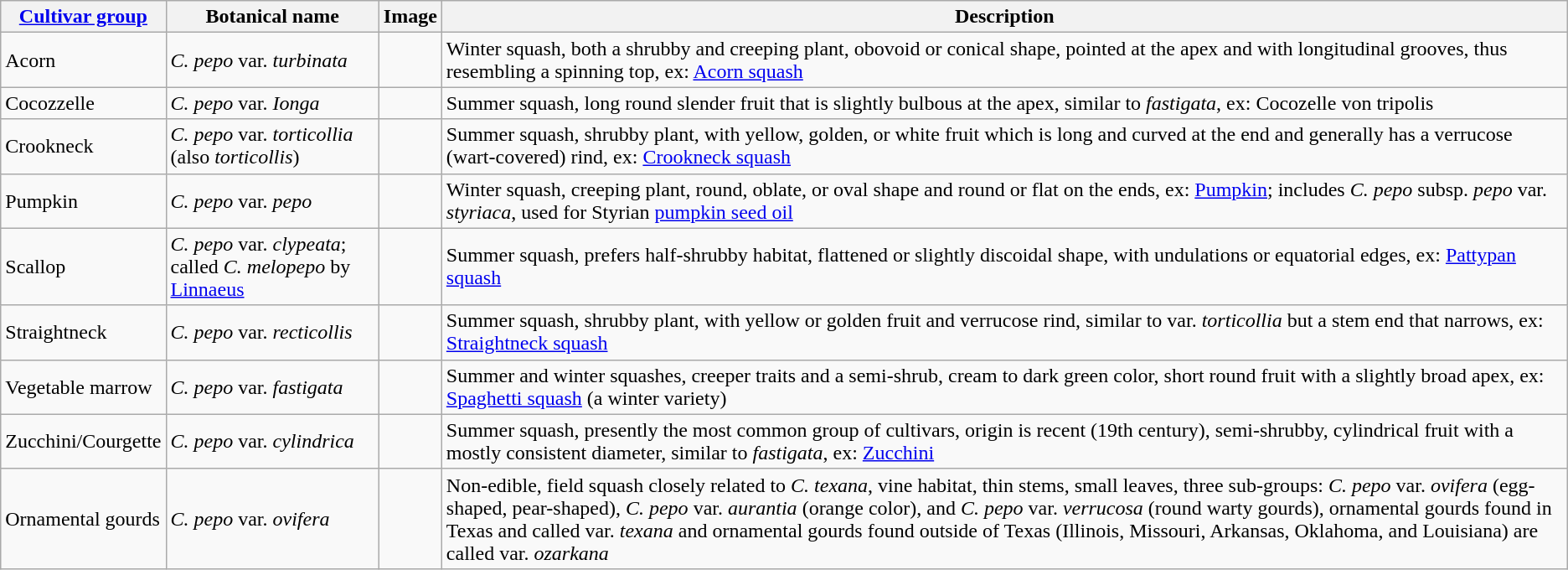<table class="wikitable sortable">
<tr>
<th><a href='#'>Cultivar group</a></th>
<th>Botanical name</th>
<th>Image</th>
<th>Description</th>
</tr>
<tr>
<td>Acorn</td>
<td><em>C. pepo</em> var. <em>turbinata</em></td>
<td></td>
<td>Winter squash, both a shrubby and creeping plant, obovoid or conical shape, pointed at the apex and with longitudinal grooves, thus resembling a spinning top, ex: <a href='#'>Acorn squash</a></td>
</tr>
<tr>
<td>Cocozzelle</td>
<td><em>C. pepo</em> var. <em>Ionga</em></td>
<td></td>
<td>Summer squash, long round slender fruit that is slightly bulbous at the apex, similar to <em>fastigata</em>, ex: Cocozelle von tripolis</td>
</tr>
<tr>
<td>Crookneck</td>
<td><em>C. pepo</em> var. <em>torticollia</em> (also <em>torticollis</em>)</td>
<td></td>
<td>Summer squash, shrubby plant, with yellow, golden, or white fruit which is long and curved at the end and generally has a verrucose (wart-covered) rind, ex: <a href='#'>Crookneck squash</a></td>
</tr>
<tr>
<td>Pumpkin</td>
<td><em>C. pepo</em> var. <em>pepo</em></td>
<td></td>
<td>Winter squash, creeping plant, round, oblate, or oval shape and round or flat on the ends, ex: <a href='#'>Pumpkin</a>; includes <em>C. pepo</em> subsp. <em>pepo</em> var. <em>styriaca</em>, used for Styrian <a href='#'>pumpkin seed oil</a></td>
</tr>
<tr>
<td>Scallop</td>
<td><em>C. pepo</em> var. <em>clypeata</em>; called <em>C. melopepo</em> by <a href='#'>Linnaeus</a></td>
<td></td>
<td>Summer squash, prefers half-shrubby habitat, flattened or slightly discoidal shape, with undulations or equatorial edges, ex: <a href='#'>Pattypan squash</a></td>
</tr>
<tr>
<td>Straightneck</td>
<td><em>C. pepo</em> var. <em>recticollis</em></td>
<td></td>
<td>Summer squash, shrubby plant, with yellow or golden fruit and verrucose rind, similar to var. <em>torticollia</em> but a stem end that narrows, ex: <a href='#'>Straightneck squash</a></td>
</tr>
<tr>
<td>Vegetable marrow</td>
<td><em>C. pepo</em> var. <em>fastigata</em></td>
<td></td>
<td>Summer and winter squashes, creeper traits and a semi-shrub, cream to dark green color, short round fruit with a slightly broad apex, ex: <a href='#'>Spaghetti squash</a> (a winter variety)</td>
</tr>
<tr>
<td>Zucchini/Courgette</td>
<td><em>C. pepo</em> var. <em>cylindrica</em></td>
<td></td>
<td>Summer squash, presently the most common group of cultivars, origin is recent (19th century), semi-shrubby, cylindrical fruit with a mostly consistent diameter, similar to <em>fastigata</em>, ex: <a href='#'>Zucchini</a></td>
</tr>
<tr>
<td>Ornamental gourds</td>
<td><em>C. pepo</em> var. <em>ovifera</em></td>
<td></td>
<td>Non-edible, field squash closely related to <em>C. texana</em>, vine habitat, thin stems, small leaves, three sub-groups: <em>C. pepo</em> var. <em>ovifera</em> (egg-shaped, pear-shaped), <em>C. pepo</em> var. <em>aurantia</em> (orange color), and <em>C. pepo</em> var. <em>verrucosa</em> (round warty gourds), ornamental gourds found in Texas and called var. <em>texana</em> and ornamental gourds found outside of Texas (Illinois, Missouri, Arkansas, Oklahoma, and Louisiana) are called var. <em>ozarkana</em></td>
</tr>
</table>
